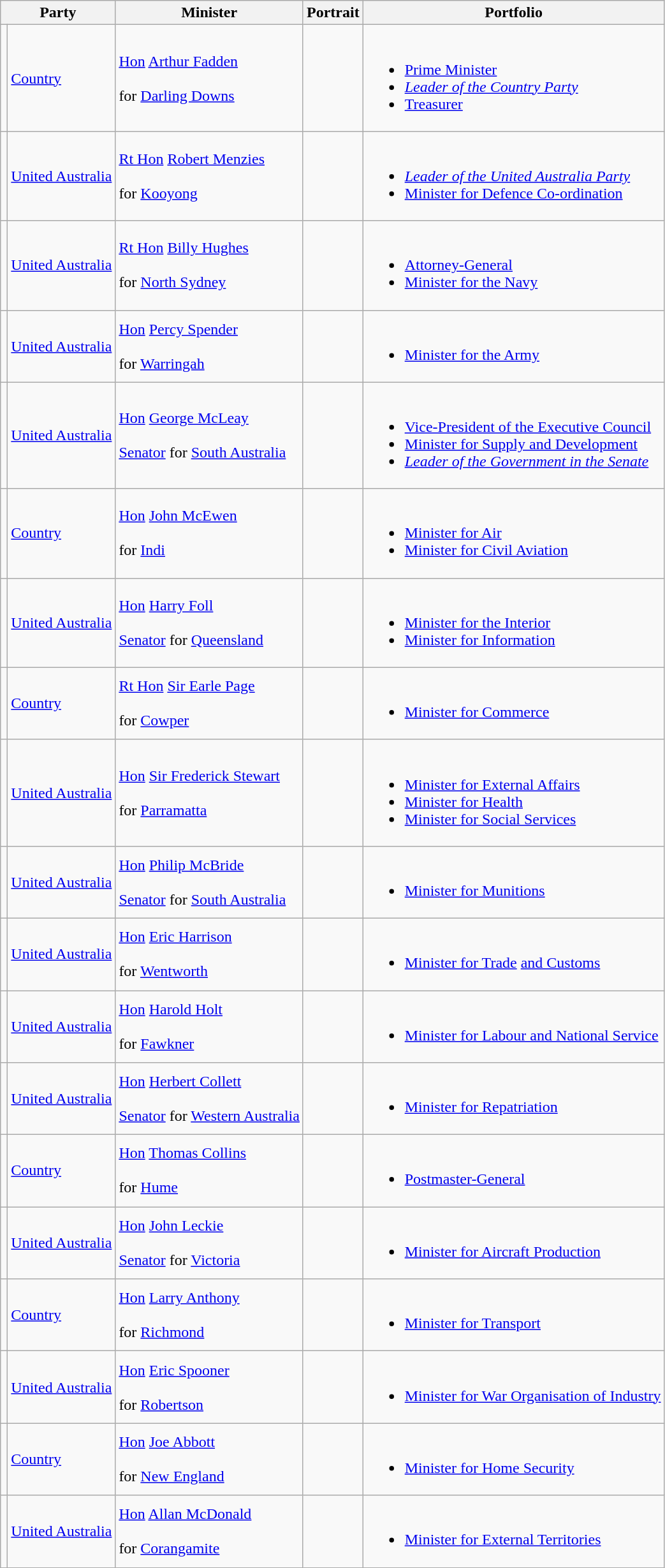<table class="wikitable sortable">
<tr>
<th colspan="2">Party</th>
<th>Minister</th>
<th>Portrait</th>
<th>Portfolio</th>
</tr>
<tr>
<td></td>
<td><a href='#'>Country</a></td>
<td><a href='#'>Hon</a> <a href='#'>Arthur Fadden</a> <br><br> for <a href='#'>Darling Downs</a> <br></td>
<td></td>
<td><br><ul><li><a href='#'>Prime Minister</a></li><li><em><a href='#'>Leader of the Country Party</a></em></li><li><a href='#'>Treasurer</a></li></ul></td>
</tr>
<tr>
<td></td>
<td><a href='#'>United Australia</a></td>
<td><a href='#'>Rt Hon</a> <a href='#'>Robert Menzies</a>  <br><br> for <a href='#'>Kooyong</a> <br></td>
<td></td>
<td><br><ul><li><em><a href='#'>Leader of the United Australia Party</a></em></li><li><a href='#'>Minister for Defence Co-ordination</a></li></ul></td>
</tr>
<tr>
<td></td>
<td><a href='#'>United Australia</a></td>
<td><a href='#'>Rt Hon</a> <a href='#'>Billy Hughes</a>   <br><br> for <a href='#'>North Sydney</a> <br></td>
<td></td>
<td><br><ul><li><a href='#'>Attorney-General</a></li><li><a href='#'>Minister for the Navy</a></li></ul></td>
</tr>
<tr>
<td></td>
<td><a href='#'>United Australia</a></td>
<td><a href='#'>Hon</a> <a href='#'>Percy Spender</a>  <br><br> for <a href='#'>Warringah</a> <br></td>
<td></td>
<td><br><ul><li><a href='#'>Minister for the Army</a></li></ul></td>
</tr>
<tr>
<td></td>
<td><a href='#'>United Australia</a></td>
<td><a href='#'>Hon</a> <a href='#'>George McLeay</a> <br><br><a href='#'>Senator</a> for <a href='#'>South Australia</a> <br></td>
<td></td>
<td><br><ul><li><a href='#'>Vice-President of the Executive Council</a></li><li><a href='#'>Minister for Supply and Development</a></li><li><em><a href='#'>Leader of the Government in the Senate</a></em></li></ul></td>
</tr>
<tr>
<td></td>
<td><a href='#'>Country</a></td>
<td><a href='#'>Hon</a> <a href='#'>John McEwen</a> <br><br> for <a href='#'>Indi</a> <br></td>
<td></td>
<td><br><ul><li><a href='#'>Minister for Air</a></li><li><a href='#'>Minister for Civil Aviation</a></li></ul></td>
</tr>
<tr>
<td></td>
<td><a href='#'>United Australia</a></td>
<td><a href='#'>Hon</a> <a href='#'>Harry Foll</a> <br><br><a href='#'>Senator</a> for <a href='#'>Queensland</a> <br></td>
<td></td>
<td><br><ul><li><a href='#'>Minister for the Interior</a></li><li><a href='#'>Minister for Information</a></li></ul></td>
</tr>
<tr>
<td></td>
<td><a href='#'>Country</a></td>
<td><a href='#'>Rt Hon</a> <a href='#'>Sir Earle Page</a>  <br><br> for <a href='#'>Cowper</a> <br></td>
<td></td>
<td><br><ul><li><a href='#'>Minister for Commerce</a></li></ul></td>
</tr>
<tr>
<td></td>
<td><a href='#'>United Australia</a></td>
<td><a href='#'>Hon</a> <a href='#'>Sir Frederick Stewart</a> <br><br> for <a href='#'>Parramatta</a> <br></td>
<td></td>
<td><br><ul><li><a href='#'>Minister for External Affairs</a></li><li><a href='#'>Minister for Health</a></li><li><a href='#'>Minister for Social Services</a></li></ul></td>
</tr>
<tr>
<td></td>
<td><a href='#'>United Australia</a></td>
<td><a href='#'>Hon</a> <a href='#'>Philip McBride</a> <br><br><a href='#'>Senator</a> for <a href='#'>South Australia</a> <br></td>
<td></td>
<td><br><ul><li><a href='#'>Minister for Munitions</a></li></ul></td>
</tr>
<tr>
<td></td>
<td><a href='#'>United Australia</a></td>
<td><a href='#'>Hon</a> <a href='#'>Eric Harrison</a> <br><br> for <a href='#'>Wentworth</a> <br></td>
<td></td>
<td><br><ul><li><a href='#'>Minister for Trade</a> <a href='#'>and Customs</a></li></ul></td>
</tr>
<tr>
<td></td>
<td><a href='#'>United Australia</a></td>
<td><a href='#'>Hon</a> <a href='#'>Harold Holt</a> <br><br> for <a href='#'>Fawkner</a> <br></td>
<td></td>
<td><br><ul><li><a href='#'>Minister for Labour and National Service</a></li></ul></td>
</tr>
<tr>
<td></td>
<td><a href='#'>United Australia</a></td>
<td><a href='#'>Hon</a> <a href='#'>Herbert Collett</a>    <br><br><a href='#'>Senator</a> for <a href='#'>Western Australia</a> <br></td>
<td></td>
<td><br><ul><li><a href='#'>Minister for Repatriation</a></li></ul></td>
</tr>
<tr>
<td></td>
<td><a href='#'>Country</a></td>
<td><a href='#'>Hon</a> <a href='#'>Thomas Collins</a> <br><br> for <a href='#'>Hume</a> <br></td>
<td></td>
<td><br><ul><li><a href='#'>Postmaster-General</a></li></ul></td>
</tr>
<tr>
<td></td>
<td><a href='#'>United Australia</a></td>
<td><a href='#'>Hon</a> <a href='#'>John Leckie</a> <br><br><a href='#'>Senator</a> for <a href='#'>Victoria</a> <br></td>
<td></td>
<td><br><ul><li><a href='#'>Minister for Aircraft Production</a></li></ul></td>
</tr>
<tr>
<td></td>
<td><a href='#'>Country</a></td>
<td><a href='#'>Hon</a> <a href='#'>Larry Anthony</a> <br><br> for <a href='#'>Richmond</a> <br></td>
<td></td>
<td><br><ul><li><a href='#'>Minister for Transport</a></li></ul></td>
</tr>
<tr>
<td></td>
<td><a href='#'>United Australia</a></td>
<td><a href='#'>Hon</a> <a href='#'>Eric Spooner</a> <br><br> for <a href='#'>Robertson</a> <br></td>
<td></td>
<td><br><ul><li><a href='#'>Minister for War Organisation of Industry</a></li></ul></td>
</tr>
<tr>
<td></td>
<td><a href='#'>Country</a></td>
<td><a href='#'>Hon</a> <a href='#'>Joe Abbott</a>  <br><br> for <a href='#'>New England</a> <br></td>
<td></td>
<td><br><ul><li><a href='#'>Minister for Home Security</a></li></ul></td>
</tr>
<tr>
<td></td>
<td><a href='#'>United Australia</a></td>
<td><a href='#'>Hon</a> <a href='#'>Allan McDonald</a> <br><br> for <a href='#'>Corangamite</a> <br></td>
<td></td>
<td><br><ul><li><a href='#'>Minister for External Territories</a></li></ul></td>
</tr>
</table>
